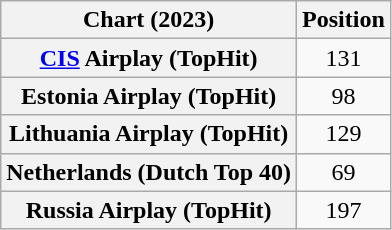<table class="wikitable sortable plainrowheaders" style="text-align:center">
<tr>
<th scope="col">Chart (2023)</th>
<th scope="col">Position</th>
</tr>
<tr>
<th scope="row"><a href='#'>CIS</a> Airplay (TopHit)</th>
<td>131</td>
</tr>
<tr>
<th scope="row">Estonia Airplay (TopHit)</th>
<td>98</td>
</tr>
<tr>
<th scope="row">Lithuania Airplay (TopHit)</th>
<td>129</td>
</tr>
<tr>
<th scope="row">Netherlands (Dutch Top 40)</th>
<td>69</td>
</tr>
<tr>
<th scope="row">Russia Airplay (TopHit)</th>
<td>197</td>
</tr>
</table>
